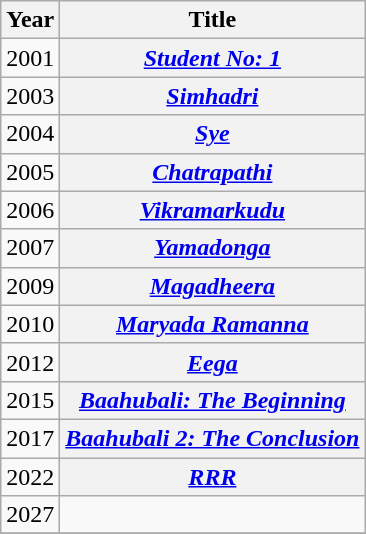<table class="wikitable sortable plainrowheaders">
<tr>
<th scope="col">Year</th>
<th scope="col">Title</th>
</tr>
<tr>
<td>2001</td>
<th scope="row"><em><a href='#'>Student No: 1</a></em></th>
</tr>
<tr>
<td>2003</td>
<th scope="row"><em><a href='#'>Simhadri</a></em></th>
</tr>
<tr>
<td>2004</td>
<th scope="row"><em><a href='#'>Sye</a></em></th>
</tr>
<tr>
<td>2005</td>
<th scope="row"><em><a href='#'>Chatrapathi</a></em></th>
</tr>
<tr>
<td>2006</td>
<th scope="row"><em><a href='#'>Vikramarkudu</a></em></th>
</tr>
<tr>
<td>2007</td>
<th scope="row"><em><a href='#'>Yamadonga</a></em></th>
</tr>
<tr>
<td>2009</td>
<th scope="row"><em><a href='#'>Magadheera</a></em></th>
</tr>
<tr>
<td>2010</td>
<th scope="row"><em><a href='#'>Maryada Ramanna</a></em></th>
</tr>
<tr>
<td>2012</td>
<th scope="row"><em><a href='#'>Eega</a></em></th>
</tr>
<tr>
<td>2015</td>
<th scope="row"><em><a href='#'>Baahubali: The Beginning</a></em></th>
</tr>
<tr>
<td>2017</td>
<th scope="row"><em><a href='#'>Baahubali 2: The Conclusion</a></em></th>
</tr>
<tr>
<td>2022</td>
<th scope="row"><em><a href='#'>RRR</a></em></th>
</tr>
<tr>
<td>2027</td>
<td></td>
</tr>
<tr>
</tr>
</table>
